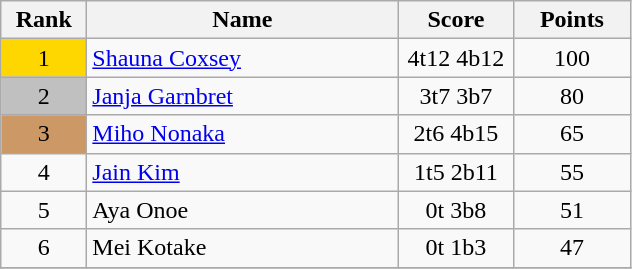<table class="wikitable">
<tr>
<th width = "50">Rank</th>
<th width = "200">Name</th>
<th width = "70">Score</th>
<th width = "70">Points</th>
</tr>
<tr>
<td align="center" style="background: gold">1</td>
<td> <a href='#'>Shauna Coxsey</a></td>
<td align="center">4t12 4b12</td>
<td align="center">100</td>
</tr>
<tr>
<td align="center" style="background: silver">2</td>
<td> <a href='#'>Janja Garnbret</a></td>
<td align="center">3t7 3b7</td>
<td align="center">80</td>
</tr>
<tr>
<td align="center" style="background: #cc9966">3</td>
<td> <a href='#'>Miho Nonaka</a></td>
<td align="center">2t6 4b15</td>
<td align="center">65</td>
</tr>
<tr>
<td align="center">4</td>
<td> <a href='#'>Jain Kim</a></td>
<td align="center">1t5 2b11</td>
<td align="center">55</td>
</tr>
<tr>
<td align="center">5</td>
<td> Aya Onoe</td>
<td align="center">0t 3b8</td>
<td align="center">51</td>
</tr>
<tr>
<td align="center">6</td>
<td> Mei Kotake</td>
<td align="center">0t 1b3</td>
<td align="center">47</td>
</tr>
<tr>
</tr>
</table>
